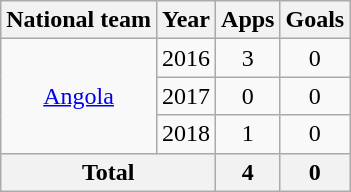<table class="wikitable" style="text-align:center">
<tr>
<th>National team</th>
<th>Year</th>
<th>Apps</th>
<th>Goals</th>
</tr>
<tr>
<td rowspan="3"><a href='#'>Angola</a></td>
<td>2016</td>
<td>3</td>
<td>0</td>
</tr>
<tr>
<td>2017</td>
<td>0</td>
<td>0</td>
</tr>
<tr>
<td>2018</td>
<td>1</td>
<td>0</td>
</tr>
<tr>
<th colspan=2>Total</th>
<th>4</th>
<th>0</th>
</tr>
</table>
